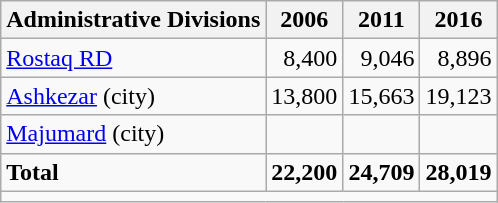<table class="wikitable">
<tr>
<th>Administrative Divisions</th>
<th>2006</th>
<th>2011</th>
<th>2016</th>
</tr>
<tr>
<td><a href='#'>Rostaq RD</a></td>
<td style="text-align: right;">8,400</td>
<td style="text-align: right;">9,046</td>
<td style="text-align: right;">8,896</td>
</tr>
<tr>
<td><a href='#'>Ashkezar</a> (city)</td>
<td style="text-align: right;">13,800</td>
<td style="text-align: right;">15,663</td>
<td style="text-align: right;">19,123</td>
</tr>
<tr>
<td><a href='#'>Majumard</a> (city)</td>
<td style="text-align: right;"></td>
<td style="text-align: right;"></td>
<td style="text-align: right;"></td>
</tr>
<tr>
<td><strong>Total</strong></td>
<td style="text-align: right;"><strong>22,200</strong></td>
<td style="text-align: right;"><strong>24,709</strong></td>
<td style="text-align: right;"><strong>28,019</strong></td>
</tr>
<tr>
<td colspan=4></td>
</tr>
</table>
